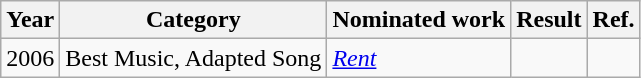<table class="wikitable">
<tr>
<th>Year</th>
<th>Category</th>
<th>Nominated work</th>
<th>Result</th>
<th>Ref.</th>
</tr>
<tr>
<td>2006</td>
<td>Best Music, Adapted Song</td>
<td><em><a href='#'>Rent</a></em></td>
<td></td>
<td></td>
</tr>
</table>
